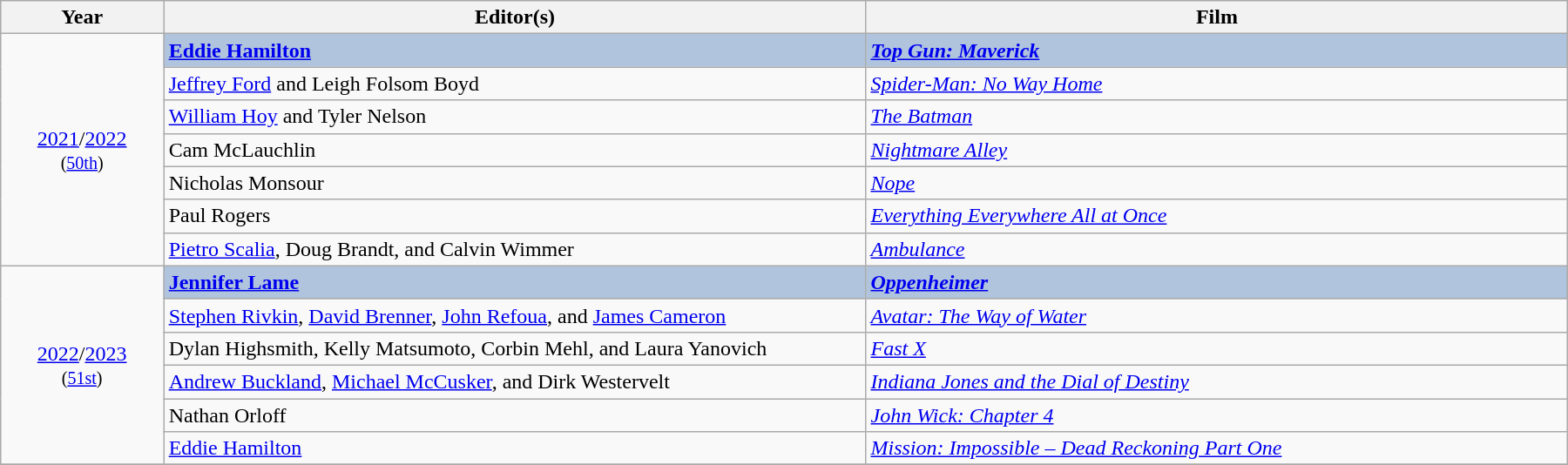<table class="wikitable" style="width:95%; margin:auto;">
<tr>
<th style="width:7%;">Year</th>
<th style="width:30%;">Editor(s)</th>
<th style="width:30%;">Film</th>
</tr>
<tr>
<td rowspan="7" style="text-align:center"><a href='#'>2021</a>/<a href='#'>2022</a><br><small>(<a href='#'>50th</a>)</small><br></td>
<td style="background:#B0C4DE;"><strong><a href='#'>Eddie Hamilton</a></strong></td>
<td style="background:#B0C4DE;"><strong><em><a href='#'>Top Gun: Maverick</a></em></strong></td>
</tr>
<tr>
<td><a href='#'>Jeffrey Ford</a> and Leigh Folsom Boyd</td>
<td><em><a href='#'>Spider-Man: No Way Home</a></em></td>
</tr>
<tr>
<td><a href='#'>William Hoy</a> and Tyler Nelson</td>
<td><em><a href='#'>The Batman</a></em></td>
</tr>
<tr>
<td>Cam McLauchlin</td>
<td><em><a href='#'>Nightmare Alley</a></em></td>
</tr>
<tr>
<td>Nicholas Monsour</td>
<td><em><a href='#'>Nope</a></em></td>
</tr>
<tr>
<td>Paul Rogers</td>
<td><em><a href='#'>Everything Everywhere All at Once</a></em></td>
</tr>
<tr>
<td><a href='#'>Pietro Scalia</a>, Doug Brandt, and Calvin Wimmer</td>
<td><em><a href='#'>Ambulance</a></em></td>
</tr>
<tr>
<td rowspan="6" style="text-align:center"><a href='#'>2022</a>/<a href='#'>2023</a><br><small>(<a href='#'>51st</a>)</small><br></td>
<td style="background:#B0C4DE;"><strong><a href='#'>Jennifer Lame</a></strong></td>
<td style="background:#B0C4DE;"><strong><em><a href='#'>Oppenheimer</a></em></strong></td>
</tr>
<tr>
<td><a href='#'>Stephen Rivkin</a>, <a href='#'>David Brenner</a>, <a href='#'>John Refoua</a>, and <a href='#'>James Cameron</a></td>
<td><em><a href='#'>Avatar: The Way of Water</a></em></td>
</tr>
<tr>
<td>Dylan Highsmith, Kelly Matsumoto, Corbin Mehl, and Laura Yanovich</td>
<td><em><a href='#'>Fast X</a></em></td>
</tr>
<tr>
<td><a href='#'>Andrew Buckland</a>, <a href='#'>Michael McCusker</a>, and Dirk Westervelt</td>
<td><em><a href='#'>Indiana Jones and the Dial of Destiny</a></em></td>
</tr>
<tr>
<td>Nathan Orloff</td>
<td><em><a href='#'>John Wick: Chapter 4</a></em></td>
</tr>
<tr>
<td><a href='#'>Eddie Hamilton</a></td>
<td><em><a href='#'>Mission: Impossible – Dead Reckoning Part One</a></em></td>
</tr>
<tr>
</tr>
</table>
